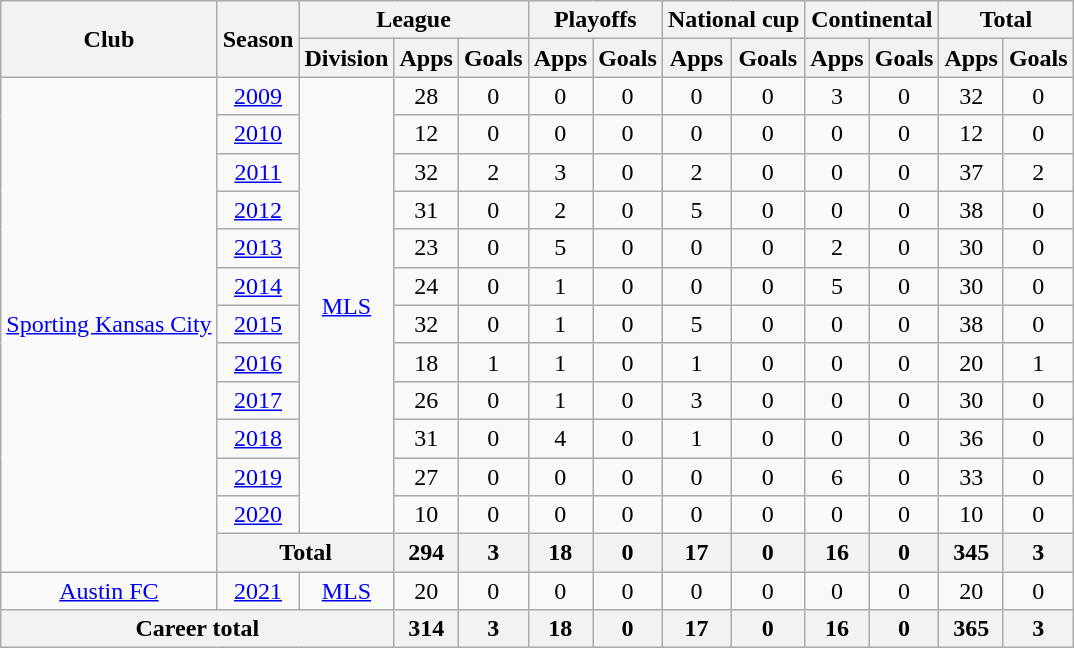<table class="wikitable" style="text-align: center;">
<tr>
<th rowspan="2">Club</th>
<th rowspan="2">Season</th>
<th colspan="3">League</th>
<th colspan="2">Playoffs</th>
<th colspan="2">National cup</th>
<th colspan="2">Continental</th>
<th colspan="2">Total</th>
</tr>
<tr>
<th>Division</th>
<th>Apps</th>
<th>Goals</th>
<th>Apps</th>
<th>Goals</th>
<th>Apps</th>
<th>Goals</th>
<th>Apps</th>
<th>Goals</th>
<th>Apps</th>
<th>Goals</th>
</tr>
<tr>
<td rowspan="13"><a href='#'>Sporting Kansas City</a></td>
<td><a href='#'>2009</a></td>
<td rowspan="12"><a href='#'>MLS</a></td>
<td>28</td>
<td>0</td>
<td>0</td>
<td>0</td>
<td>0</td>
<td>0</td>
<td>3</td>
<td>0</td>
<td>32</td>
<td>0</td>
</tr>
<tr>
<td><a href='#'>2010</a></td>
<td>12</td>
<td>0</td>
<td>0</td>
<td>0</td>
<td>0</td>
<td>0</td>
<td>0</td>
<td>0</td>
<td>12</td>
<td>0</td>
</tr>
<tr>
<td><a href='#'>2011</a></td>
<td>32</td>
<td>2</td>
<td>3</td>
<td>0</td>
<td>2</td>
<td>0</td>
<td>0</td>
<td>0</td>
<td>37</td>
<td>2</td>
</tr>
<tr>
<td><a href='#'>2012</a></td>
<td>31</td>
<td>0</td>
<td>2</td>
<td>0</td>
<td>5</td>
<td>0</td>
<td>0</td>
<td>0</td>
<td>38</td>
<td>0</td>
</tr>
<tr>
<td><a href='#'>2013</a></td>
<td>23</td>
<td>0</td>
<td>5</td>
<td>0</td>
<td>0</td>
<td>0</td>
<td>2</td>
<td>0</td>
<td>30</td>
<td>0</td>
</tr>
<tr>
<td><a href='#'>2014</a></td>
<td>24</td>
<td>0</td>
<td>1</td>
<td>0</td>
<td>0</td>
<td>0</td>
<td>5</td>
<td>0</td>
<td>30</td>
<td>0</td>
</tr>
<tr>
<td><a href='#'>2015</a></td>
<td>32</td>
<td>0</td>
<td>1</td>
<td>0</td>
<td>5</td>
<td>0</td>
<td>0</td>
<td>0</td>
<td>38</td>
<td>0</td>
</tr>
<tr>
<td><a href='#'>2016</a></td>
<td>18</td>
<td>1</td>
<td>1</td>
<td>0</td>
<td>1</td>
<td>0</td>
<td>0</td>
<td>0</td>
<td>20</td>
<td>1</td>
</tr>
<tr>
<td><a href='#'>2017</a></td>
<td>26</td>
<td>0</td>
<td>1</td>
<td>0</td>
<td>3</td>
<td>0</td>
<td>0</td>
<td>0</td>
<td>30</td>
<td>0</td>
</tr>
<tr>
<td><a href='#'>2018</a></td>
<td>31</td>
<td>0</td>
<td>4</td>
<td>0</td>
<td>1</td>
<td>0</td>
<td>0</td>
<td>0</td>
<td>36</td>
<td>0</td>
</tr>
<tr>
<td><a href='#'>2019</a></td>
<td>27</td>
<td>0</td>
<td>0</td>
<td>0</td>
<td>0</td>
<td>0</td>
<td>6</td>
<td>0</td>
<td>33</td>
<td>0</td>
</tr>
<tr>
<td><a href='#'>2020</a></td>
<td>10</td>
<td>0</td>
<td>0</td>
<td>0</td>
<td>0</td>
<td>0</td>
<td>0</td>
<td>0</td>
<td>10</td>
<td>0</td>
</tr>
<tr>
<th colspan=2>Total</th>
<th>294</th>
<th>3</th>
<th>18</th>
<th>0</th>
<th>17</th>
<th>0</th>
<th>16</th>
<th>0</th>
<th>345</th>
<th>3</th>
</tr>
<tr>
<td><a href='#'>Austin FC</a></td>
<td><a href='#'>2021</a></td>
<td><a href='#'>MLS</a></td>
<td>20</td>
<td>0</td>
<td>0</td>
<td>0</td>
<td>0</td>
<td>0</td>
<td>0</td>
<td>0</td>
<td>20</td>
<td>0</td>
</tr>
<tr>
<th colspan="3">Career total</th>
<th>314</th>
<th>3</th>
<th>18</th>
<th>0</th>
<th>17</th>
<th>0</th>
<th>16</th>
<th>0</th>
<th>365</th>
<th>3</th>
</tr>
</table>
